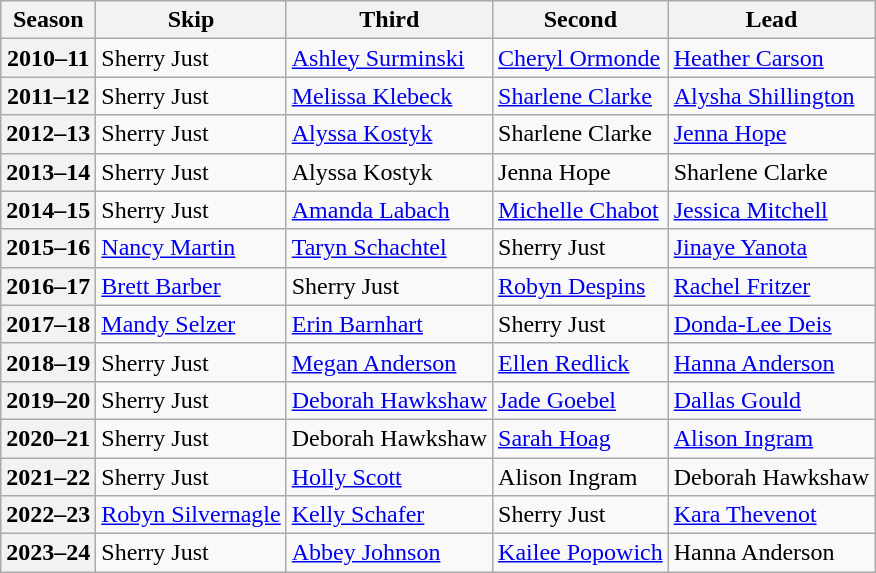<table class="wikitable">
<tr>
<th scope="col">Season</th>
<th scope="col">Skip</th>
<th scope="col">Third</th>
<th scope="col">Second</th>
<th scope="col">Lead</th>
</tr>
<tr>
<th scope="row">2010–11</th>
<td>Sherry Just</td>
<td><a href='#'>Ashley Surminski</a></td>
<td><a href='#'>Cheryl Ormonde</a></td>
<td><a href='#'>Heather Carson</a></td>
</tr>
<tr>
<th scope="row">2011–12</th>
<td>Sherry Just</td>
<td><a href='#'>Melissa Klebeck</a></td>
<td><a href='#'>Sharlene Clarke</a></td>
<td><a href='#'>Alysha Shillington</a></td>
</tr>
<tr>
<th scope="row">2012–13</th>
<td>Sherry Just</td>
<td><a href='#'>Alyssa Kostyk</a></td>
<td>Sharlene Clarke</td>
<td><a href='#'>Jenna Hope</a></td>
</tr>
<tr>
<th scope="row">2013–14</th>
<td>Sherry Just</td>
<td>Alyssa Kostyk</td>
<td>Jenna Hope</td>
<td>Sharlene Clarke</td>
</tr>
<tr>
<th scope="row">2014–15</th>
<td>Sherry Just</td>
<td><a href='#'>Amanda Labach</a></td>
<td><a href='#'>Michelle Chabot</a></td>
<td><a href='#'>Jessica Mitchell</a></td>
</tr>
<tr>
<th scope="row">2015–16</th>
<td><a href='#'>Nancy Martin</a></td>
<td><a href='#'>Taryn Schachtel</a></td>
<td>Sherry Just</td>
<td><a href='#'>Jinaye Yanota</a></td>
</tr>
<tr>
<th scope="row">2016–17</th>
<td><a href='#'>Brett Barber</a></td>
<td>Sherry Just</td>
<td><a href='#'>Robyn Despins</a></td>
<td><a href='#'>Rachel Fritzer</a></td>
</tr>
<tr>
<th scope="row">2017–18</th>
<td><a href='#'>Mandy Selzer</a></td>
<td><a href='#'>Erin Barnhart</a></td>
<td>Sherry Just</td>
<td><a href='#'>Donda-Lee Deis</a></td>
</tr>
<tr>
<th scope="row">2018–19</th>
<td>Sherry Just</td>
<td><a href='#'>Megan Anderson</a></td>
<td><a href='#'>Ellen Redlick</a></td>
<td><a href='#'>Hanna Anderson</a></td>
</tr>
<tr>
<th scope="row">2019–20</th>
<td>Sherry Just</td>
<td><a href='#'>Deborah Hawkshaw</a></td>
<td><a href='#'>Jade Goebel</a></td>
<td><a href='#'>Dallas Gould</a></td>
</tr>
<tr>
<th scope="row">2020–21</th>
<td>Sherry Just</td>
<td>Deborah Hawkshaw</td>
<td><a href='#'>Sarah Hoag</a></td>
<td><a href='#'>Alison Ingram</a></td>
</tr>
<tr>
<th scope="row">2021–22</th>
<td>Sherry Just</td>
<td><a href='#'>Holly Scott</a></td>
<td>Alison Ingram</td>
<td>Deborah Hawkshaw</td>
</tr>
<tr>
<th scope="row">2022–23</th>
<td><a href='#'>Robyn Silvernagle</a></td>
<td><a href='#'>Kelly Schafer</a></td>
<td>Sherry Just</td>
<td><a href='#'>Kara Thevenot</a></td>
</tr>
<tr>
<th scope="row">2023–24</th>
<td>Sherry Just</td>
<td><a href='#'>Abbey Johnson</a></td>
<td><a href='#'>Kailee Popowich</a></td>
<td>Hanna Anderson</td>
</tr>
</table>
